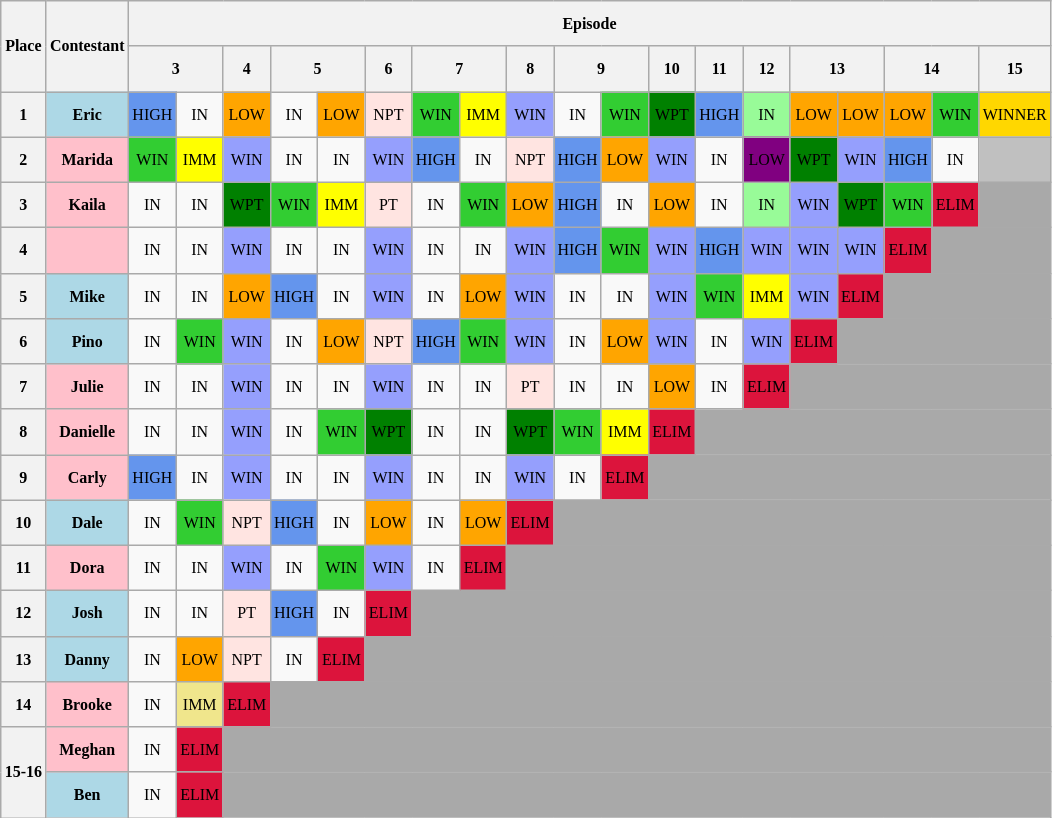<table class="wikitable" style="text-align: center; font-size: 8pt; line-height:25px;">
<tr>
<th rowspan="2">Place</th>
<th rowspan="2">Contestant</th>
<th colspan="20">Episode</th>
</tr>
<tr>
<th colspan="2">3</th>
<th>4</th>
<th colspan="2">5</th>
<th>6</th>
<th colspan="2">7</th>
<th>8</th>
<th colspan="2">9</th>
<th>10</th>
<th colspan="1">11</th>
<th>12</th>
<th colspan="2">13</th>
<th colspan="2">14</th>
<th colspan="1">15</th>
</tr>
<tr>
<th>1</th>
<th style="background:lightblue;">Eric</th>
<td style="background:cornflowerblue;">HIGH</td>
<td>IN</td>
<td style="background:orange;">LOW</td>
<td>IN</td>
<td style="background:orange;">LOW</td>
<td style="background:mistyrose;">NPT</td>
<td style="background:limegreen;">WIN</td>
<td style="background:yellow;">IMM</td>
<td style="background:#959FFD;">WIN</td>
<td>IN</td>
<td style="background:limegreen;">WIN</td>
<td style="background:green;">WPT</td>
<td style="background:cornflowerblue;">HIGH</td>
<td style="background:palegreen;">IN</td>
<td style="background:orange;">LOW</td>
<td style="background:orange;">LOW</td>
<td style="background:orange;">LOW</td>
<td style="background:limegreen;">WIN</td>
<td style="background:gold;">WINNER</td>
</tr>
<tr>
<th>2</th>
<th style="background:pink;">Marida</th>
<td style="background:limegreen;">WIN</td>
<td style="background:yellow;">IMM</td>
<td style="background:#959FFD;">WIN</td>
<td>IN</td>
<td>IN</td>
<td style="background:#959FFD;">WIN</td>
<td style="background:cornflowerblue;">HIGH</td>
<td>IN</td>
<td style="background:mistyrose;">NPT</td>
<td style="background:cornflowerblue;">HIGH</td>
<td style="background:orange;">LOW</td>
<td style="background:#959FFD;">WIN</td>
<td>IN</td>
<td style="background:purple;">LOW</td>
<td style="background:green;">WPT</td>
<td style="background:#959FFD;">WIN</td>
<td style="background:cornflowerblue;">HIGH</td>
<td>IN</td>
<td style="background:silver;"></td>
</tr>
<tr>
<th>3</th>
<th style="background:pink;">Kaila</th>
<td>IN</td>
<td>IN</td>
<td style="background:green;">WPT</td>
<td style="background:limegreen;">WIN</td>
<td style="background:yellow;">IMM</td>
<td style="background:mistyrose;">PT</td>
<td>IN</td>
<td style="background:limegreen;">WIN</td>
<td style="background:orange;">LOW</td>
<td style="background:cornflowerblue;">HIGH</td>
<td>IN</td>
<td style="background:orange;">LOW</td>
<td>IN</td>
<td style="background:palegreen;">IN</td>
<td style="background:#959FFD;">WIN</td>
<td style="background:green;">WPT</td>
<td style="background:limegreen;">WIN</td>
<td style="background:crimson;">ELIM</td>
<td style="background:darkgrey;" colspan="1"></td>
</tr>
<tr>
<th>4</th>
<th style="background:pink;"></th>
<td>IN</td>
<td>IN</td>
<td style="background:#959FFD;">WIN</td>
<td>IN</td>
<td>IN</td>
<td style="background:#959FFD;">WIN</td>
<td>IN</td>
<td>IN</td>
<td style="background:#959FFD;">WIN</td>
<td style="background:cornflowerblue;">HIGH</td>
<td style="background:limegreen;">WIN</td>
<td style="background:#959FFD;">WIN</td>
<td style="background:cornflowerblue;">HIGH</td>
<td style="background:#959FFD;">WIN</td>
<td style="background:#959FFD;">WIN</td>
<td style="background:#959FFD;">WIN</td>
<td style="background:crimson;">ELIM</td>
<td colspan="2" style="background:darkgrey;"></td>
</tr>
<tr>
<th>5</th>
<th style="background:lightblue;">Mike</th>
<td>IN</td>
<td>IN</td>
<td style="background:orange;">LOW</td>
<td style="background:cornflowerblue;">HIGH</td>
<td>IN</td>
<td style="background:#959FFD;">WIN</td>
<td>IN</td>
<td style="background:orange;">LOW</td>
<td style="background:#959FFD;">WIN</td>
<td>IN</td>
<td>IN</td>
<td style="background:#959FFD;">WIN</td>
<td style="background:limegreen;">WIN</td>
<td style="background:yellow;">IMM</td>
<td style="background:#959FFD;">WIN</td>
<td style="background:crimson;">ELIM</td>
<td colspan="3" style="background:darkgrey;"></td>
</tr>
<tr>
<th>6</th>
<th style="background:lightblue;">Pino</th>
<td>IN</td>
<td style="background:limegreen;">WIN</td>
<td style="background:#959FFD;">WIN</td>
<td>IN</td>
<td style="background:orange;">LOW</td>
<td style="background:mistyrose;">NPT</td>
<td style="background:cornflowerblue;">HIGH</td>
<td style="background:limegreen;">WIN</td>
<td style="background:#959FFD;">WIN</td>
<td>IN</td>
<td style="background:orange;">LOW</td>
<td style="background:#959FFD;">WIN</td>
<td>IN</td>
<td style="background:#959FFD;">WIN</td>
<td style="background:crimson;">ELIM</td>
<td colspan="5" style="background:darkgrey;"></td>
</tr>
<tr>
<th>7</th>
<th style="background:pink;">Julie</th>
<td>IN</td>
<td>IN</td>
<td style="background:#959FFD;">WIN</td>
<td>IN</td>
<td>IN</td>
<td style="background:#959FFD;">WIN</td>
<td>IN</td>
<td>IN</td>
<td style="background:mistyrose;">PT</td>
<td>IN</td>
<td>IN</td>
<td style="background:orange;">LOW</td>
<td>IN</td>
<td style="background:crimson;">ELIM</td>
<td colspan="6" style="background:darkgrey;"></td>
</tr>
<tr>
<th>8</th>
<th style="background:pink;">Danielle</th>
<td>IN</td>
<td>IN</td>
<td style="background:#959FFD;">WIN</td>
<td>IN</td>
<td style="background:limegreen;">WIN</td>
<td style="background:green;">WPT</td>
<td>IN</td>
<td>IN</td>
<td style="background:green;">WPT</td>
<td style="background:limegreen;">WIN</td>
<td style="background:yellow;">IMM</td>
<td style="background:crimson;">ELIM</td>
<td colspan="8" style="background:darkgrey;"></td>
</tr>
<tr>
<th>9</th>
<th style="background:pink;">Carly</th>
<td style="background:cornflowerblue;">HIGH</td>
<td>IN</td>
<td style="background:#959FFD;">WIN</td>
<td>IN</td>
<td>IN</td>
<td style="background:#959FFD;">WIN</td>
<td>IN</td>
<td>IN</td>
<td style="background:#959FFD;">WIN</td>
<td>IN</td>
<td style="background:crimson;">ELIM</td>
<td colspan="9" style="background:darkgrey;"></td>
</tr>
<tr>
<th>10</th>
<th style="background:lightblue;">Dale</th>
<td>IN</td>
<td style="background:limegreen;">WIN</td>
<td style="background:mistyrose;">NPT</td>
<td style="background:cornflowerblue;">HIGH</td>
<td>IN</td>
<td style="background:orange;">LOW</td>
<td>IN</td>
<td style="background:orange;">LOW</td>
<td style="background:crimson;">ELIM</td>
<td colspan="11" style="background:darkgrey;"></td>
</tr>
<tr>
<th>11</th>
<th style="background:pink;">Dora</th>
<td>IN</td>
<td>IN</td>
<td style="background:#959FFD;">WIN</td>
<td>IN</td>
<td style="background:limegreen;">WIN</td>
<td style="background:#959FFD;">WIN</td>
<td>IN</td>
<td style="background:crimson;">ELIM</td>
<td colspan="12" style="background:darkgrey;"></td>
</tr>
<tr>
<th>12</th>
<th style="background:lightblue;">Josh</th>
<td>IN</td>
<td>IN</td>
<td style="background:mistyrose;">PT</td>
<td style="background:cornflowerblue;">HIGH</td>
<td>IN</td>
<td style="background:crimson;">ELIM</td>
<td colspan="14" style="background:darkgrey;"></td>
</tr>
<tr>
<th>13</th>
<th style="background:lightblue;">Danny</th>
<td>IN</td>
<td style="background:orange;">LOW</td>
<td style="background:mistyrose;">NPT</td>
<td>IN</td>
<td style="background:crimson;">ELIM</td>
<td colspan="15" style="background:darkgrey;"></td>
</tr>
<tr>
<th>14</th>
<th style="background:pink;">Brooke</th>
<td>IN</td>
<td style="background:khaki;">IMM</td>
<td style="background:crimson;">ELIM</td>
<td colspan="17" style="background:darkgrey;"></td>
</tr>
<tr>
<th rowspan="2">15-16</th>
<th style="background:pink;">Meghan</th>
<td>IN</td>
<td style="background:crimson;">ELIM</td>
<td colspan="18" style="background:darkgrey;"></td>
</tr>
<tr>
<th style="background:lightblue;">Ben</th>
<td>IN</td>
<td style="background:crimson;">ELIM</td>
<td colspan="18" style="background:darkgrey;"></td>
</tr>
</table>
